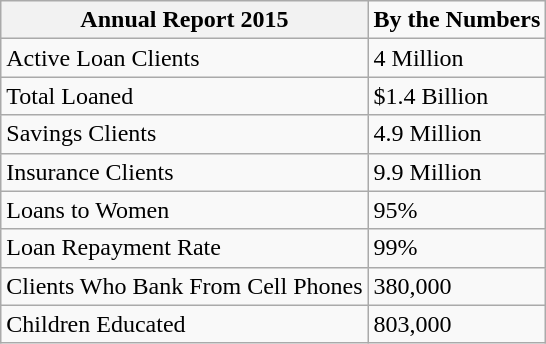<table class="wikitable">
<tr>
<th>Annual Report 2015</th>
<td><strong>By the Numbers</strong></td>
</tr>
<tr>
<td>Active Loan Clients</td>
<td>4 Million</td>
</tr>
<tr>
<td>Total Loaned</td>
<td>$1.4 Billion</td>
</tr>
<tr>
<td>Savings Clients</td>
<td>4.9 Million</td>
</tr>
<tr>
<td>Insurance Clients</td>
<td>9.9 Million</td>
</tr>
<tr>
<td>Loans to Women</td>
<td>95%</td>
</tr>
<tr>
<td>Loan Repayment Rate</td>
<td>99%</td>
</tr>
<tr>
<td>Clients Who Bank From Cell Phones</td>
<td>380,000</td>
</tr>
<tr>
<td>Children Educated</td>
<td>803,000</td>
</tr>
</table>
